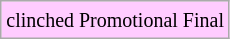<table class="wikitable">
<tr>
<td style="background:#ffccff;"><small>clinched Promotional Final</small></td>
</tr>
</table>
